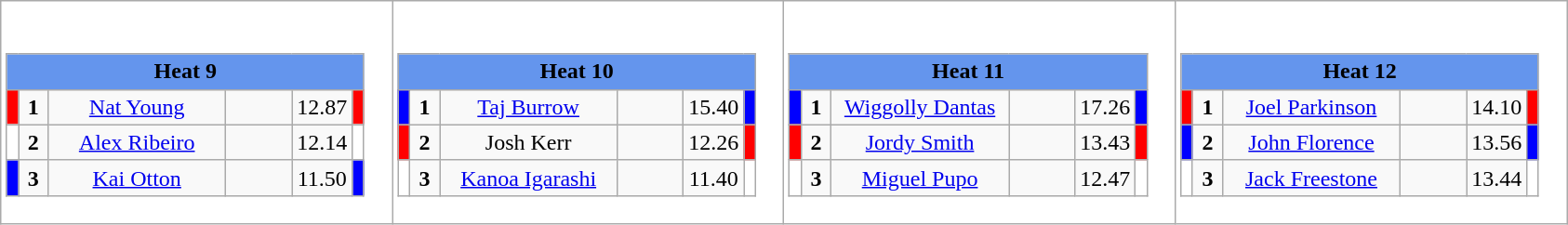<table class="wikitable" style="background:#fff;">
<tr>
<td><div><br><table class="wikitable">
<tr>
<td colspan="6"  style="text-align:center; background:#6495ed;"><strong>Heat 9</strong></td>
</tr>
<tr>
<td style="width:01px; background: #f00;"></td>
<td style="width:14px; text-align:center;"><strong>1</strong></td>
<td style="width:120px; text-align:center;"><a href='#'>Nat Young</a></td>
<td style="width:40px; text-align:center;"></td>
<td style="width:20px; text-align:center;">12.87</td>
<td style="width:01px; background: #f00;"></td>
</tr>
<tr>
<td style="width:01px; background: #fff;"></td>
<td style="width:14px; text-align:center;"><strong>2</strong></td>
<td style="width:120px; text-align:center;"><a href='#'>Alex Ribeiro</a></td>
<td style="width:40px; text-align:center;"></td>
<td style="width:20px; text-align:center;">12.14</td>
<td style="width:01px; background: #fff;"></td>
</tr>
<tr>
<td style="width:01px; background: #00f;"></td>
<td style="width:14px; text-align:center;"><strong>3</strong></td>
<td style="width:120px; text-align:center;"><a href='#'>Kai Otton</a></td>
<td style="width:40px; text-align:center;"></td>
<td style="width:20px; text-align:center;">11.50</td>
<td style="width:01px; background: #00f;"></td>
</tr>
</table>
</div></td>
<td><div><br><table class="wikitable">
<tr>
<td colspan="6"  style="text-align:center; background:#6495ed;"><strong>Heat 10</strong></td>
</tr>
<tr>
<td style="width:01px; background: #00f;"></td>
<td style="width:14px; text-align:center;"><strong>1</strong></td>
<td style="width:120px; text-align:center;"><a href='#'>Taj Burrow</a></td>
<td style="width:40px; text-align:center;"></td>
<td style="width:20px; text-align:center;">15.40</td>
<td style="width:01px; background: #00f;"></td>
</tr>
<tr>
<td style="width:01px; background: #f00;"></td>
<td style="width:14px; text-align:center;"><strong>2</strong></td>
<td style="width:120px; text-align:center;">Josh Kerr</td>
<td style="width:40px; text-align:center;"></td>
<td style="width:20px; text-align:center;">12.26</td>
<td style="width:01px; background: #f00;"></td>
</tr>
<tr>
<td style="width:01px; background: #fff;"></td>
<td style="width:14px; text-align:center;"><strong>3</strong></td>
<td style="width:120px; text-align:center;"><a href='#'>Kanoa Igarashi</a></td>
<td style="width:40px; text-align:center;"></td>
<td style="width:20px; text-align:center;">11.40</td>
<td style="width:01px; background: #fff;"></td>
</tr>
</table>
</div></td>
<td><div><br><table class="wikitable">
<tr>
<td colspan="6"  style="text-align:center; background:#6495ed;"><strong>Heat 11</strong></td>
</tr>
<tr>
<td style="width:01px; background: #00f;"></td>
<td style="width:14px; text-align:center;"><strong>1</strong></td>
<td style="width:120px; text-align:center;"><a href='#'>Wiggolly Dantas</a></td>
<td style="width:40px; text-align:center;"></td>
<td style="width:20px; text-align:center;">17.26</td>
<td style="width:01px; background: #00f;"></td>
</tr>
<tr>
<td style="width:01px; background: #f00;"></td>
<td style="width:14px; text-align:center;"><strong>2</strong></td>
<td style="width:120px; text-align:center;"><a href='#'>Jordy Smith</a></td>
<td style="width:40px; text-align:center;"></td>
<td style="width:20px; text-align:center;">13.43</td>
<td style="width:01px; background: #f00;"></td>
</tr>
<tr>
<td style="width:01px; background: #fff;"></td>
<td style="width:14px; text-align:center;"><strong>3</strong></td>
<td style="width:120px; text-align:center;"><a href='#'>Miguel Pupo</a></td>
<td style="width:40px; text-align:center;"></td>
<td style="width:20px; text-align:center;">12.47</td>
<td style="width:01px; background: #fff;"></td>
</tr>
</table>
</div></td>
<td><div><br><table class="wikitable">
<tr>
<td colspan="6"  style="text-align:center; background:#6495ed;"><strong>Heat 12</strong></td>
</tr>
<tr>
<td style="width:01px; background: #f00;"></td>
<td style="width:14px; text-align:center;"><strong>1</strong></td>
<td style="width:120px; text-align:center;"><a href='#'>Joel Parkinson</a></td>
<td style="width:40px; text-align:center;"></td>
<td style="width:20px; text-align:center;">14.10</td>
<td style="width:01px; background: #f00;"></td>
</tr>
<tr>
<td style="width:01px; background: #00f;"></td>
<td style="width:14px; text-align:center;"><strong>2</strong></td>
<td style="width:120px; text-align:center;"><a href='#'>John Florence</a></td>
<td style="width:40px; text-align:center;"></td>
<td style="width:20px; text-align:center;">13.56</td>
<td style="width:01px; background: #00f;"></td>
</tr>
<tr>
<td style="width:01px; background: #fff;"></td>
<td style="width:14px; text-align:center;"><strong>3</strong></td>
<td style="width:120px; text-align:center;"><a href='#'>Jack Freestone</a></td>
<td style="width:40px; text-align:center;"></td>
<td style="width:20px; text-align:center;">13.44</td>
<td style="width:01px; background: #fff;"></td>
</tr>
</table>
</div></td>
</tr>
</table>
